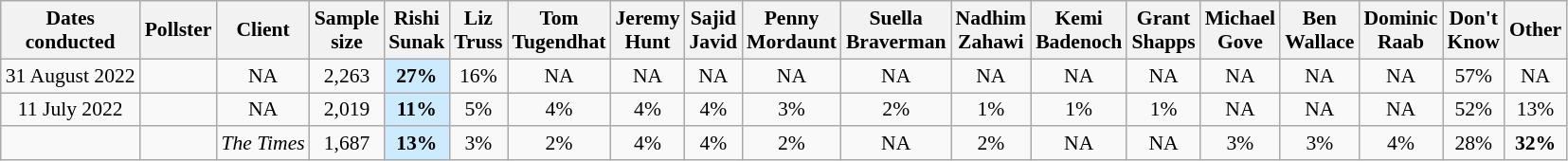<table class="wikitable" style="font-size:90%;text-align:center">
<tr>
<th>Dates<br>conducted</th>
<th>Pollster</th>
<th>Client</th>
<th>Sample<br>size</th>
<th>Rishi <br> Sunak</th>
<th>Liz <br> Truss</th>
<th>Tom <br> Tugendhat</th>
<th>Jeremy <br> Hunt</th>
<th>Sajid <br> Javid</th>
<th>Penny <br> Mordaunt</th>
<th>Suella <br> Braverman</th>
<th>Nadhim <br> Zahawi</th>
<th>Kemi <br> Badenoch</th>
<th>Grant <br> Shapps</th>
<th>Michael <br> Gove</th>
<th>Ben <br> Wallace</th>
<th>Dominic <br> Raab</th>
<th>Don't <br> Know</th>
<th>Other</th>
</tr>
<tr>
<td>31 August 2022</td>
<td></td>
<td>NA</td>
<td>2,263</td>
<td style = "background:#CCEBFF;color:black;"><strong>27%</strong></td>
<td>16%</td>
<td>NA</td>
<td>NA</td>
<td>NA</td>
<td>NA</td>
<td>NA</td>
<td>NA</td>
<td>NA</td>
<td>NA</td>
<td>NA</td>
<td>NA</td>
<td>NA</td>
<td>57%</td>
<td>NA</td>
</tr>
<tr>
<td>11 July 2022</td>
<td></td>
<td>NA</td>
<td>2,019</td>
<td style = "background:#CCEBFF;color:black;"><strong>11%</strong></td>
<td>5%</td>
<td>4%</td>
<td>4%</td>
<td>4%</td>
<td>3%</td>
<td>2%</td>
<td>1%</td>
<td>1%</td>
<td>1%</td>
<td>NA</td>
<td>NA</td>
<td>NA</td>
<td>52%</td>
<td>13%</td>
</tr>
<tr>
<td></td>
<td></td>
<td><em>The Times</em></td>
<td>1,687</td>
<td style = "background:#CCEBFF;color:black;"><strong>13%</strong></td>
<td>3%</td>
<td>2%</td>
<td>4%</td>
<td>4%</td>
<td>2%</td>
<td>NA</td>
<td>2%</td>
<td>NA</td>
<td>NA</td>
<td>3%</td>
<td>3%</td>
<td>4%</td>
<td>28%</td>
<td><strong>32%</strong></td>
</tr>
</table>
